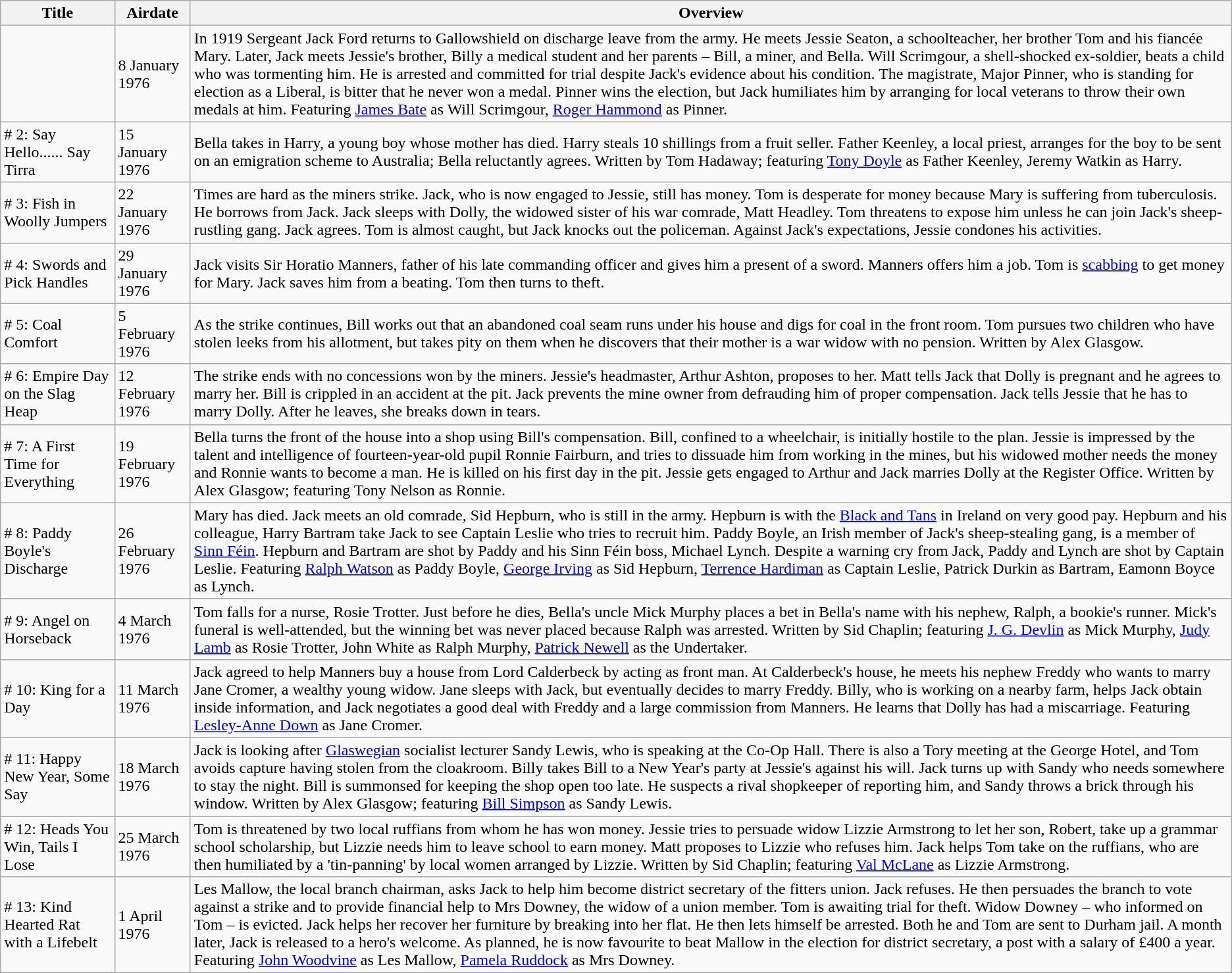<table class="wikitable" style="font-size: 100%;">
<tr style="background:#EFEFEF">
<th>Title</th>
<th><strong>Airdate</strong></th>
<th><strong>Overview</strong></th>
</tr>
<tr>
<td></td>
<td>8 January 1976</td>
<td>In 1919 Sergeant Jack Ford returns to Gallowshield on discharge leave from the army.  He meets Jessie Seaton, a schoolteacher, her brother Tom and his fiancée Mary. Later, Jack meets Jessie's brother, Billy a medical student and her parents – Bill, a miner, and Bella. Will Scrimgour, a shell-shocked ex-soldier, beats a child who was tormenting him.  He is arrested and committed for trial despite Jack's evidence about his condition. The magistrate, Major Pinner, who is standing for election as a Liberal, is bitter that he never won a medal. Pinner wins the election, but Jack humiliates him by arranging for local veterans to throw their own medals at him. Featuring <a href='#'>James Bate</a> as Will Scrimgour, <a href='#'>Roger Hammond</a> as Pinner.</td>
</tr>
<tr>
<td># 2: Say Hello...... Say Tirra</td>
<td>15 January 1976</td>
<td>Bella takes in Harry, a young boy whose mother has died. Harry steals 10 shillings from a fruit seller.  Father Keenley, a local priest, arranges for the boy to be sent on an emigration scheme to Australia; Bella reluctantly agrees. Written by Tom Hadaway; featuring <a href='#'>Tony Doyle</a> as Father Keenley, Jeremy Watkin as Harry.</td>
</tr>
<tr>
<td># 3: Fish in Woolly Jumpers</td>
<td>22 January 1976</td>
<td>Times are hard as the miners strike. Jack, who is now engaged to Jessie, still has money.  Tom is desperate for money because Mary is suffering from tuberculosis. He borrows from Jack. Jack sleeps with Dolly, the widowed sister of his war comrade, Matt Headley. Tom threatens to expose him unless he can join Jack's sheep-rustling gang. Jack agrees. Tom is almost caught, but Jack knocks out the policeman.  Against Jack's expectations, Jessie condones his activities.</td>
</tr>
<tr>
<td># 4: Swords and Pick Handles</td>
<td>29 January 1976</td>
<td>Jack visits Sir Horatio Manners, father of his late commanding officer and gives him a present of a sword. Manners offers him a job. Tom is <a href='#'>scabbing</a> to get money for Mary. Jack saves him from a beating. Tom then turns to theft.</td>
</tr>
<tr>
<td># 5: Coal Comfort</td>
<td>5 February 1976</td>
<td>As the strike continues, Bill works out that an abandoned coal seam runs under his house and digs for coal in the front room. Tom pursues two children who have stolen leeks from his allotment, but takes pity on them when he discovers that their mother is a war widow with no pension. Written by Alex Glasgow.</td>
</tr>
<tr>
<td># 6: Empire Day on the Slag Heap</td>
<td>12 February 1976</td>
<td>The strike ends with no concessions won by the miners. Jessie's headmaster, Arthur Ashton, proposes to her. Matt tells Jack that Dolly is pregnant and he agrees to marry her. Bill is crippled in an accident at the pit. Jack prevents the mine owner from defrauding him of proper compensation. Jack tells Jessie that he has to marry Dolly.  After he leaves, she breaks down in tears.</td>
</tr>
<tr>
<td># 7: A First Time for Everything</td>
<td>19 February 1976</td>
<td>Bella turns the front of the house into a shop using Bill's compensation. Bill, confined to a wheelchair, is initially hostile to the plan. Jessie is impressed by the talent and intelligence of fourteen-year-old pupil Ronnie Fairburn, and tries to dissuade him from working in the mines, but his widowed mother needs the money and Ronnie wants to become a man.  He is killed on his first day in the pit. Jessie gets engaged to Arthur and Jack marries Dolly at the Register Office. Written by Alex Glasgow; featuring Tony Nelson as Ronnie.</td>
</tr>
<tr>
<td># 8: Paddy Boyle's Discharge</td>
<td>26 February 1976</td>
<td>Mary has died. Jack meets an old comrade, Sid Hepburn, who is still in the army. Hepburn is with the <a href='#'>Black and Tans</a> in Ireland on very good pay.  Hepburn and his colleague, Harry Bartram take Jack to see Captain Leslie who tries to recruit him. Paddy Boyle, an Irish member of Jack's sheep-stealing gang, is a member of <a href='#'>Sinn Féin</a>. Hepburn and Bartram are shot by Paddy and his Sinn Féin boss, Michael Lynch.  Despite a warning cry from Jack, Paddy and Lynch are shot by Captain Leslie. Featuring <a href='#'>Ralph Watson</a> as Paddy Boyle, <a href='#'>George Irving</a> as Sid Hepburn, <a href='#'>Terrence Hardiman</a> as Captain Leslie, Patrick Durkin as Bartram, Eamonn Boyce as Lynch.</td>
</tr>
<tr>
<td># 9: Angel on Horseback</td>
<td>4 March 1976</td>
<td>Tom falls for a nurse, Rosie Trotter. Just before he dies, Bella's uncle Mick Murphy places a bet in Bella's name with his nephew, Ralph, a bookie's runner.  Mick's funeral is well-attended, but the winning bet was never placed because Ralph was arrested. Written by Sid Chaplin; featuring <a href='#'>J. G. Devlin</a> as Mick Murphy, <a href='#'>Judy Lamb</a> as Rosie Trotter, John White as Ralph Murphy, <a href='#'>Patrick Newell</a> as the Undertaker.</td>
</tr>
<tr>
<td># 10: King for a Day</td>
<td>11 March 1976</td>
<td>Jack agreed to help Manners buy a house from Lord Calderbeck by acting as front man. At Calderbeck's house, he meets his nephew Freddy who wants to marry Jane Cromer, a wealthy young widow. Jane sleeps with Jack, but eventually decides to marry Freddy. Billy, who is working on a nearby farm, helps Jack obtain inside information, and Jack negotiates a good deal with Freddy and a large commission from Manners. He learns that Dolly has had a miscarriage. Featuring <a href='#'>Lesley-Anne Down</a> as Jane Cromer.</td>
</tr>
<tr>
<td># 11: Happy New Year, Some Say</td>
<td>18 March 1976</td>
<td>Jack is looking after <a href='#'>Glaswegian</a> socialist lecturer Sandy Lewis, who is speaking at the Co-Op Hall. There is also a Tory meeting at the George Hotel, and Tom avoids capture having stolen from the cloakroom. Billy takes Bill to a New Year's party at Jessie's against his will.  Jack turns up with Sandy who needs somewhere to stay the night.  Bill is summonsed for keeping the shop open too late.  He suspects a rival shopkeeper of reporting him, and Sandy throws a brick through his window. Written by Alex Glasgow; featuring <a href='#'>Bill Simpson</a> as Sandy Lewis.</td>
</tr>
<tr>
<td># 12: Heads You Win, Tails I Lose</td>
<td>25 March 1976</td>
<td>Tom is threatened by two local ruffians from whom he has won money. Jessie tries to persuade widow Lizzie Armstrong to let her son, Robert, take up a grammar school scholarship, but Lizzie needs him to leave school to earn money. Matt proposes to Lizzie who refuses him. Jack helps Tom take on the ruffians, who are then humiliated by a 'tin-panning' by local women arranged by Lizzie. Written by Sid Chaplin; featuring <a href='#'>Val McLane</a> as Lizzie Armstrong.</td>
</tr>
<tr>
<td># 13: Kind Hearted Rat with a Lifebelt</td>
<td>1 April 1976</td>
<td>Les Mallow, the local branch chairman, asks Jack to help him become district secretary of the fitters union.  Jack refuses.  He then persuades the branch to vote against a strike and to provide financial help to Mrs Downey, the widow of a union member.  Tom is awaiting trial for theft. Widow Downey – who informed on Tom – is evicted. Jack helps her recover her furniture by breaking into her flat. He then lets himself be arrested. Both he and Tom are sent to Durham jail. A month later, Jack is released to a hero's welcome. As planned, he is now favourite to beat Mallow in the election for district secretary, a post with a salary of £400 a year. Featuring <a href='#'>John Woodvine</a> as Les Mallow, <a href='#'>Pamela Ruddock</a> as Mrs Downey.</td>
</tr>
</table>
